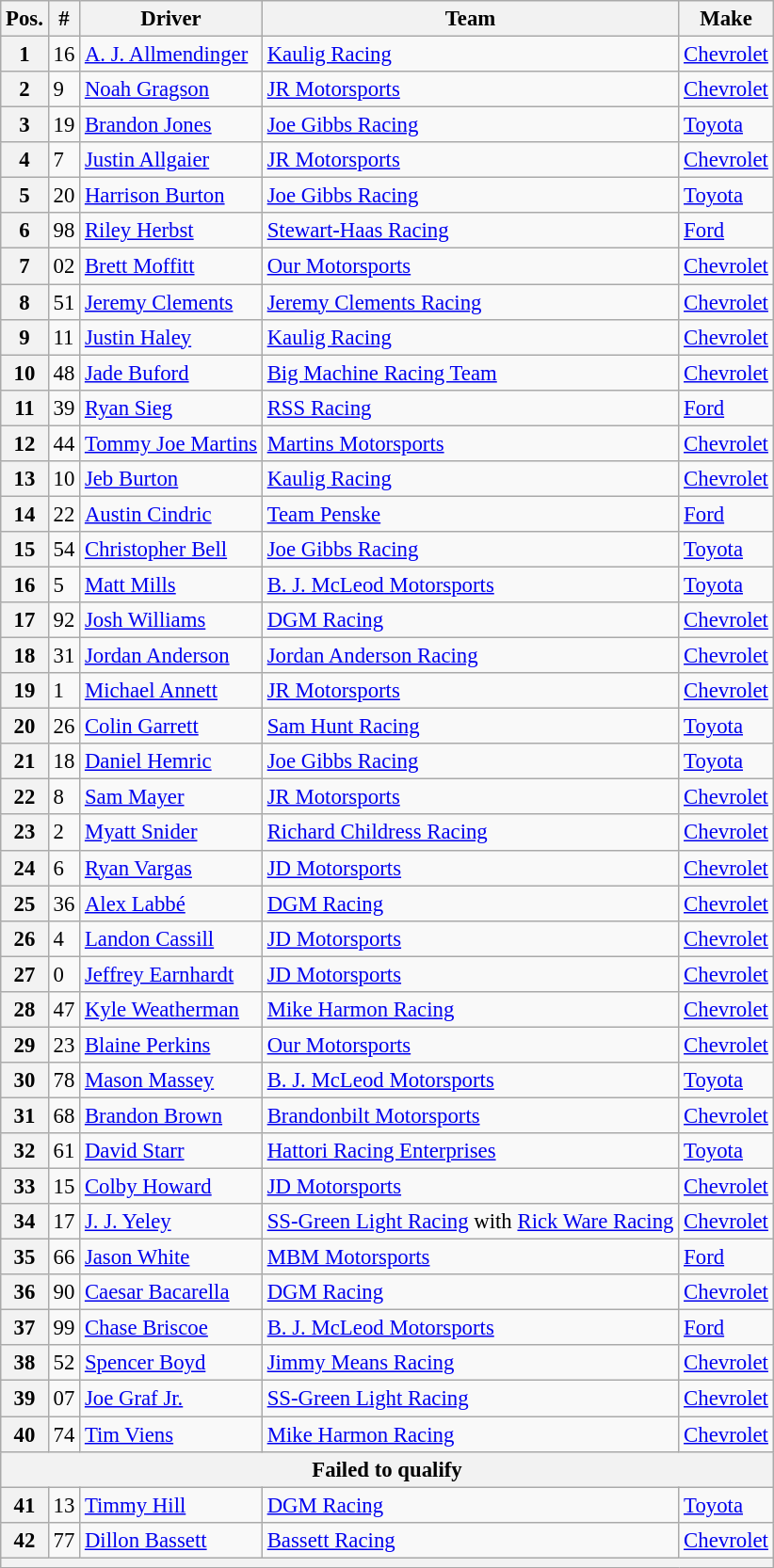<table class="wikitable" style="font-size:95%">
<tr>
<th>Pos.</th>
<th>#</th>
<th>Driver</th>
<th>Team</th>
<th>Make</th>
</tr>
<tr>
<th>1</th>
<td>16</td>
<td><a href='#'>A. J. Allmendinger</a></td>
<td><a href='#'>Kaulig Racing</a></td>
<td><a href='#'>Chevrolet</a></td>
</tr>
<tr>
<th>2</th>
<td>9</td>
<td><a href='#'>Noah Gragson</a></td>
<td><a href='#'>JR Motorsports</a></td>
<td><a href='#'>Chevrolet</a></td>
</tr>
<tr>
<th>3</th>
<td>19</td>
<td><a href='#'>Brandon Jones</a></td>
<td><a href='#'>Joe Gibbs Racing</a></td>
<td><a href='#'>Toyota</a></td>
</tr>
<tr>
<th>4</th>
<td>7</td>
<td><a href='#'>Justin Allgaier</a></td>
<td><a href='#'>JR Motorsports</a></td>
<td><a href='#'>Chevrolet</a></td>
</tr>
<tr>
<th>5</th>
<td>20</td>
<td><a href='#'>Harrison Burton</a></td>
<td><a href='#'>Joe Gibbs Racing</a></td>
<td><a href='#'>Toyota</a></td>
</tr>
<tr>
<th>6</th>
<td>98</td>
<td><a href='#'>Riley Herbst</a></td>
<td><a href='#'>Stewart-Haas Racing</a></td>
<td><a href='#'>Ford</a></td>
</tr>
<tr>
<th>7</th>
<td>02</td>
<td><a href='#'>Brett Moffitt</a></td>
<td><a href='#'>Our Motorsports</a></td>
<td><a href='#'>Chevrolet</a></td>
</tr>
<tr>
<th>8</th>
<td>51</td>
<td><a href='#'>Jeremy Clements</a></td>
<td><a href='#'>Jeremy Clements Racing</a></td>
<td><a href='#'>Chevrolet</a></td>
</tr>
<tr>
<th>9</th>
<td>11</td>
<td><a href='#'>Justin Haley</a></td>
<td><a href='#'>Kaulig Racing</a></td>
<td><a href='#'>Chevrolet</a></td>
</tr>
<tr>
<th>10</th>
<td>48</td>
<td><a href='#'>Jade Buford</a></td>
<td><a href='#'>Big Machine Racing Team</a></td>
<td><a href='#'>Chevrolet</a></td>
</tr>
<tr>
<th>11</th>
<td>39</td>
<td><a href='#'>Ryan Sieg</a></td>
<td><a href='#'>RSS Racing</a></td>
<td><a href='#'>Ford</a></td>
</tr>
<tr>
<th>12</th>
<td>44</td>
<td><a href='#'>Tommy Joe Martins</a></td>
<td><a href='#'>Martins Motorsports</a></td>
<td><a href='#'>Chevrolet</a></td>
</tr>
<tr>
<th>13</th>
<td>10</td>
<td><a href='#'>Jeb Burton</a></td>
<td><a href='#'>Kaulig Racing</a></td>
<td><a href='#'>Chevrolet</a></td>
</tr>
<tr>
<th>14</th>
<td>22</td>
<td><a href='#'>Austin Cindric</a></td>
<td><a href='#'>Team Penske</a></td>
<td><a href='#'>Ford</a></td>
</tr>
<tr>
<th>15</th>
<td>54</td>
<td><a href='#'>Christopher Bell</a></td>
<td><a href='#'>Joe Gibbs Racing</a></td>
<td><a href='#'>Toyota</a></td>
</tr>
<tr>
<th>16</th>
<td>5</td>
<td><a href='#'>Matt Mills</a></td>
<td><a href='#'>B. J. McLeod Motorsports</a></td>
<td><a href='#'>Toyota</a></td>
</tr>
<tr>
<th>17</th>
<td>92</td>
<td><a href='#'>Josh Williams</a></td>
<td><a href='#'>DGM Racing</a></td>
<td><a href='#'>Chevrolet</a></td>
</tr>
<tr>
<th>18</th>
<td>31</td>
<td><a href='#'>Jordan Anderson</a></td>
<td><a href='#'>Jordan Anderson Racing</a></td>
<td><a href='#'>Chevrolet</a></td>
</tr>
<tr>
<th>19</th>
<td>1</td>
<td><a href='#'>Michael Annett</a></td>
<td><a href='#'>JR Motorsports</a></td>
<td><a href='#'>Chevrolet</a></td>
</tr>
<tr>
<th>20</th>
<td>26</td>
<td><a href='#'>Colin Garrett</a></td>
<td><a href='#'>Sam Hunt Racing</a></td>
<td><a href='#'>Toyota</a></td>
</tr>
<tr>
<th>21</th>
<td>18</td>
<td><a href='#'>Daniel Hemric</a></td>
<td><a href='#'>Joe Gibbs Racing</a></td>
<td><a href='#'>Toyota</a></td>
</tr>
<tr>
<th>22</th>
<td>8</td>
<td><a href='#'>Sam Mayer</a></td>
<td><a href='#'>JR Motorsports</a></td>
<td><a href='#'>Chevrolet</a></td>
</tr>
<tr>
<th>23</th>
<td>2</td>
<td><a href='#'>Myatt Snider</a></td>
<td><a href='#'>Richard Childress Racing</a></td>
<td><a href='#'>Chevrolet</a></td>
</tr>
<tr>
<th>24</th>
<td>6</td>
<td><a href='#'>Ryan Vargas</a></td>
<td><a href='#'>JD Motorsports</a></td>
<td><a href='#'>Chevrolet</a></td>
</tr>
<tr>
<th>25</th>
<td>36</td>
<td><a href='#'>Alex Labbé</a></td>
<td><a href='#'>DGM Racing</a></td>
<td><a href='#'>Chevrolet</a></td>
</tr>
<tr>
<th>26</th>
<td>4</td>
<td><a href='#'>Landon Cassill</a></td>
<td><a href='#'>JD Motorsports</a></td>
<td><a href='#'>Chevrolet</a></td>
</tr>
<tr>
<th>27</th>
<td>0</td>
<td><a href='#'>Jeffrey Earnhardt</a></td>
<td><a href='#'>JD Motorsports</a></td>
<td><a href='#'>Chevrolet</a></td>
</tr>
<tr>
<th>28</th>
<td>47</td>
<td><a href='#'>Kyle Weatherman</a></td>
<td><a href='#'>Mike Harmon Racing</a></td>
<td><a href='#'>Chevrolet</a></td>
</tr>
<tr>
<th>29</th>
<td>23</td>
<td><a href='#'>Blaine Perkins</a></td>
<td><a href='#'>Our Motorsports</a></td>
<td><a href='#'>Chevrolet</a></td>
</tr>
<tr>
<th>30</th>
<td>78</td>
<td><a href='#'>Mason Massey</a></td>
<td><a href='#'>B. J. McLeod Motorsports</a></td>
<td><a href='#'>Toyota</a></td>
</tr>
<tr>
<th>31</th>
<td>68</td>
<td><a href='#'>Brandon Brown</a></td>
<td><a href='#'>Brandonbilt Motorsports</a></td>
<td><a href='#'>Chevrolet</a></td>
</tr>
<tr>
<th>32</th>
<td>61</td>
<td><a href='#'>David Starr</a></td>
<td><a href='#'>Hattori Racing Enterprises</a></td>
<td><a href='#'>Toyota</a></td>
</tr>
<tr>
<th>33</th>
<td>15</td>
<td><a href='#'>Colby Howard</a></td>
<td><a href='#'>JD Motorsports</a></td>
<td><a href='#'>Chevrolet</a></td>
</tr>
<tr>
<th>34</th>
<td>17</td>
<td><a href='#'>J. J. Yeley</a></td>
<td><a href='#'>SS-Green Light Racing</a> with <a href='#'>Rick Ware Racing</a></td>
<td><a href='#'>Chevrolet</a></td>
</tr>
<tr>
<th>35</th>
<td>66</td>
<td><a href='#'>Jason White</a></td>
<td><a href='#'>MBM Motorsports</a></td>
<td><a href='#'>Ford</a></td>
</tr>
<tr>
<th>36</th>
<td>90</td>
<td><a href='#'>Caesar Bacarella</a></td>
<td><a href='#'>DGM Racing</a></td>
<td><a href='#'>Chevrolet</a></td>
</tr>
<tr>
<th>37</th>
<td>99</td>
<td><a href='#'>Chase Briscoe</a></td>
<td><a href='#'>B. J. McLeod Motorsports</a></td>
<td><a href='#'>Ford</a></td>
</tr>
<tr>
<th>38</th>
<td>52</td>
<td><a href='#'>Spencer Boyd</a></td>
<td><a href='#'>Jimmy Means Racing</a></td>
<td><a href='#'>Chevrolet</a></td>
</tr>
<tr>
<th>39</th>
<td>07</td>
<td><a href='#'>Joe Graf Jr.</a></td>
<td><a href='#'>SS-Green Light Racing</a></td>
<td><a href='#'>Chevrolet</a></td>
</tr>
<tr>
<th>40</th>
<td>74</td>
<td><a href='#'>Tim Viens</a></td>
<td><a href='#'>Mike Harmon Racing</a></td>
<td><a href='#'>Chevrolet</a></td>
</tr>
<tr>
<th colspan="5">Failed to qualify</th>
</tr>
<tr>
<th>41</th>
<td>13</td>
<td><a href='#'>Timmy Hill</a></td>
<td><a href='#'>DGM Racing</a></td>
<td><a href='#'>Toyota</a></td>
</tr>
<tr>
<th>42</th>
<td>77</td>
<td><a href='#'>Dillon Bassett</a></td>
<td><a href='#'>Bassett Racing</a></td>
<td><a href='#'>Chevrolet</a></td>
</tr>
<tr>
<th colspan="5"></th>
</tr>
</table>
